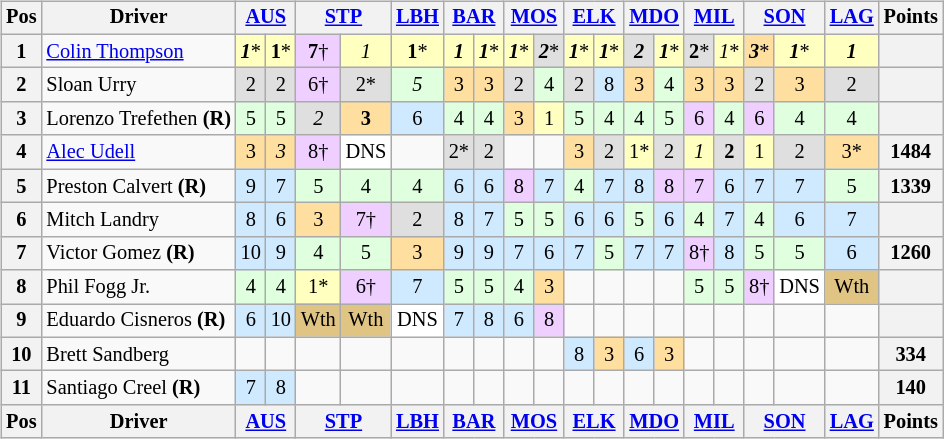<table>
<tr>
<td><br><table class="wikitable" style="font-size:85%; text-align:center">
<tr valign="top">
<th valign="middle">Pos</th>
<th valign="middle">Driver</th>
<th colspan=2><a href='#'>AUS</a></th>
<th colspan=2><a href='#'>STP</a></th>
<th><a href='#'>LBH</a></th>
<th colspan=2><a href='#'>BAR</a></th>
<th colspan=2><a href='#'>MOS</a></th>
<th colspan=2><a href='#'>ELK</a></th>
<th colspan=2><a href='#'>MDO</a></th>
<th colspan=2><a href='#'>MIL</a></th>
<th colspan=2><a href='#'>SON</a></th>
<th><a href='#'>LAG</a></th>
<th valign="middle">Points</th>
</tr>
<tr>
<th>1</th>
<td align="left"> <a href='#'>Colin Thompson</a></td>
<td style="background:#FFFFBF;"><strong><em>1</em></strong>*</td>
<td style="background:#FFFFBF;"><strong>1</strong>*</td>
<td style="background:#EFCFFF;"><strong>7</strong>†</td>
<td style="background:#FFFFBF;"><em>1</em></td>
<td style="background:#FFFFBF;"><strong>1</strong>*</td>
<td style="background:#FFFFBF;"><strong><em>1</em></strong></td>
<td style="background:#FFFFBF;"><strong><em>1</em></strong>*</td>
<td style="background:#FFFFBF;"><strong><em>1</em></strong>*</td>
<td style="background:#DFDFDF;"><strong><em>2</em></strong>*</td>
<td style="background:#FFFFBF;"><strong><em>1</em></strong>*</td>
<td style="background:#FFFFBF;"><strong><em>1</em></strong>*</td>
<td style="background:#DFDFDF;"><strong><em>2</em></strong></td>
<td style="background:#FFFFBF;"><strong><em>1</em></strong>*</td>
<td style="background:#DFDFDF;"><strong>2</strong>*</td>
<td style="background:#FFFFBF;"><em>1</em>*</td>
<td style="background:#FFDF9F;"><strong><em>3</em></strong>*</td>
<td style="background:#FFFFBF;"><strong><em>1</em></strong>*</td>
<td style="background:#FFFFBF;"><strong><em>1</em></strong></td>
<th></th>
</tr>
<tr>
<th>2</th>
<td align="left"> Sloan Urry</td>
<td style="background:#DFDFDF;">2</td>
<td style="background:#DFDFDF;">2</td>
<td style="background:#EFCFFF;">6†</td>
<td style="background:#DFDFDF;">2*</td>
<td style="background:#DFFFDF;"><em>5</em></td>
<td style="background:#FFDF9F;">3</td>
<td style="background:#FFDF9F;">3</td>
<td style="background:#DFDFDF;">2</td>
<td style="background:#DFFFDF;">4</td>
<td style="background:#DFDFDF;">2</td>
<td style="background:#CFEAFF;">8</td>
<td style="background:#FFDF9F;">3</td>
<td style="background:#DFFFDF;">4</td>
<td style="background:#FFDF9F;">3</td>
<td style="background:#FFDF9F;">3</td>
<td style="background:#DFDFDF;">2</td>
<td style="background:#FFDF9F;">3</td>
<td style="background:#DFDFDF;">2</td>
<th></th>
</tr>
<tr>
<th>3</th>
<td align="left"> Lorenzo Trefethen <strong>(R)</strong></td>
<td style="background:#DFFFDF;">5</td>
<td style="background:#DFFFDF;">5</td>
<td style="background:#DFDFDF;"><em>2</em></td>
<td style="background:#FFDF9F;"><strong>3</strong></td>
<td style="background:#CFEAFF;">6</td>
<td style="background:#DFFFDF;">4</td>
<td style="background:#DFFFDF;">4</td>
<td style="background:#FFDF9F;">3</td>
<td style="background:#FFFFBF;">1</td>
<td style="background:#DFFFDF;">5</td>
<td style="background:#DFFFDF;">4</td>
<td style="background:#DFFFDF;">4</td>
<td style="background:#DFFFDF;">5</td>
<td style="background:#EFCFFF;">6</td>
<td style="background:#DFFFDF;">4</td>
<td style="background:#EFCFFF;">6</td>
<td style="background:#DFFFDF;">4</td>
<td style="background:#DFFFDF;">4</td>
<th></th>
</tr>
<tr>
<th>4</th>
<td align="left"> <a href='#'>Alec Udell</a></td>
<td style="background:#FFDF9F;">3</td>
<td style="background:#FFDF9F;"><em>3</em></td>
<td style="background:#EFCFFF;">8†</td>
<td style="background:#FFFFFF;">DNS</td>
<td></td>
<td style="background:#DFDFDF;">2*</td>
<td style="background:#DFDFDF;">2</td>
<td></td>
<td></td>
<td style="background:#FFDF9F;">3</td>
<td style="background:#DFDFDF;">2</td>
<td style="background:#FFFFBF;">1*</td>
<td style="background:#DFDFDF;">2</td>
<td style="background:#FFFFBF;"><em>1</em></td>
<td style="background:#DFDFDF;"><strong>2</strong></td>
<td style="background:#FFFFBF;">1</td>
<td style="background:#DFDFDF;">2</td>
<td style="background:#FFDF9F;">3*</td>
<th>1484</th>
</tr>
<tr>
<th>5</th>
<td align="left"> Preston Calvert <strong>(R)</strong></td>
<td style="background:#CFEAFF;">9</td>
<td style="background:#CFEAFF;">7</td>
<td style="background:#DFFFDF;">5</td>
<td style="background:#DFFFDF;">4</td>
<td style="background:#DFFFDF;">4</td>
<td style="background:#CFEAFF;">6</td>
<td style="background:#CFEAFF;">6</td>
<td style="background:#EFCFFF;">8</td>
<td style="background:#CFEAFF;">7</td>
<td style="background:#DFFFDF;">4</td>
<td style="background:#CFEAFF;">7</td>
<td style="background:#CFEAFF;">8</td>
<td style="background:#EFCFFF;">8</td>
<td style="background:#EFCFFF;">7</td>
<td style="background:#CFEAFF;">6</td>
<td style="background:#CFEAFF;">7</td>
<td style="background:#CFEAFF;">7</td>
<td style="background:#DFFFDF;">5</td>
<th>1339</th>
</tr>
<tr>
<th>6</th>
<td align="left"> Mitch Landry</td>
<td style="background:#CFEAFF;">8</td>
<td style="background:#CFEAFF;">6</td>
<td style="background:#FFDF9F;">3</td>
<td style="background:#EFCFFF;">7†</td>
<td style="background:#DFDFDF;">2</td>
<td style="background:#CFEAFF;">8</td>
<td style="background:#CFEAFF;">7</td>
<td style="background:#DFFFDF;">5</td>
<td style="background:#DFFFDF;">5</td>
<td style="background:#CFEAFF;">6</td>
<td style="background:#CFEAFF;">6</td>
<td style="background:#DFFFDF;">5</td>
<td style="background:#CFEAFF;">6</td>
<td style="background:#DFFFDF;">4</td>
<td style="background:#CFEAFF;">7</td>
<td style="background:#DFFFDF;">4</td>
<td style="background:#CFEAFF;">6</td>
<td style="background:#CFEAFF;">7</td>
<th></th>
</tr>
<tr>
<th>7</th>
<td align="left"> Victor Gomez <strong>(R)</strong></td>
<td style="background:#CFEAFF;">10</td>
<td style="background:#CFEAFF;">9</td>
<td style="background:#DFFFDF;">4</td>
<td style="background:#DFFFDF;">5</td>
<td style="background:#FFDF9F;">3</td>
<td style="background:#CFEAFF;">9</td>
<td style="background:#CFEAFF;">9</td>
<td style="background:#CFEAFF;">7</td>
<td style="background:#CFEAFF;">6</td>
<td style="background:#CFEAFF;">7</td>
<td style="background:#DFFFDF;">5</td>
<td style="background:#CFEAFF;">7</td>
<td style="background:#CFEAFF;">7</td>
<td style="background:#EFCFFF;">8†</td>
<td style="background:#CFEAFF;">8</td>
<td style="background:#DFFFDF;">5</td>
<td style="background:#DFFFDF;">5</td>
<td style="background:#CFEAFF;">6</td>
<th>1260</th>
</tr>
<tr>
<th>8</th>
<td align="left"> Phil Fogg Jr.</td>
<td style="background:#DFFFDF;">4</td>
<td style="background:#DFFFDF;">4</td>
<td style="background:#FFFFBF;">1*</td>
<td style="background:#EFCFFF;">6†</td>
<td style="background:#CFEAFF;">7</td>
<td style="background:#DFFFDF;">5</td>
<td style="background:#DFFFDF;">5</td>
<td style="background:#DFFFDF;">4</td>
<td style="background:#FFDF9F;">3</td>
<td></td>
<td></td>
<td></td>
<td></td>
<td style="background:#DFFFDF;">5</td>
<td style="background:#DFFFDF;">5</td>
<td style="background:#EFCFFF;">8†</td>
<td style="background:#FFFFFF;">DNS</td>
<td style="background:#DFC484;">Wth</td>
<th></th>
</tr>
<tr>
<th>9</th>
<td align="left"> Eduardo Cisneros <strong>(R)</strong></td>
<td style="background:#CFEAFF;">6</td>
<td style="background:#CFEAFF;">10</td>
<td style="background:#DFC484;">Wth</td>
<td style="background:#DFC484;">Wth</td>
<td style="background:#FFFFFF;">DNS</td>
<td style="background:#CFEAFF;">7</td>
<td style="background:#CFEAFF;">8</td>
<td style="background:#CFEAFF;">6</td>
<td style="background:#EFCFFF;">8</td>
<td></td>
<td></td>
<td></td>
<td></td>
<td></td>
<td></td>
<td></td>
<td></td>
<td></td>
<th></th>
</tr>
<tr>
<th>10</th>
<td align="left"> Brett Sandberg</td>
<td></td>
<td></td>
<td></td>
<td></td>
<td></td>
<td></td>
<td></td>
<td></td>
<td></td>
<td style="background:#CFEAFF;">8</td>
<td style="background:#FFDF9F;">3</td>
<td style="background:#CFEAFF;">6</td>
<td style="background:#FFDF9F;">3</td>
<td></td>
<td></td>
<td></td>
<td></td>
<td></td>
<th>334</th>
</tr>
<tr>
<th>11</th>
<td align="left"> Santiago Creel <strong>(R)</strong></td>
<td style="background:#CFEAFF;">7</td>
<td style="background:#CFEAFF;">8</td>
<td></td>
<td></td>
<td></td>
<td></td>
<td></td>
<td></td>
<td></td>
<td></td>
<td></td>
<td></td>
<td></td>
<td></td>
<td></td>
<td></td>
<td></td>
<td></td>
<th>140</th>
</tr>
<tr style="background: #f9f9f9;" valign="top">
<th valign="middle">Pos</th>
<th valign="middle">Driver</th>
<th colspan=2><a href='#'>AUS</a></th>
<th colspan=2><a href='#'>STP</a></th>
<th><a href='#'>LBH</a></th>
<th colspan=2><a href='#'>BAR</a></th>
<th colspan=2><a href='#'>MOS</a></th>
<th colspan=2><a href='#'>ELK</a></th>
<th colspan=2><a href='#'>MDO</a></th>
<th colspan=2><a href='#'>MIL</a></th>
<th colspan=2><a href='#'>SON</a></th>
<th><a href='#'>LAG</a></th>
<th valign="middle">Points</th>
</tr>
</table>
</td>
</tr>
</table>
